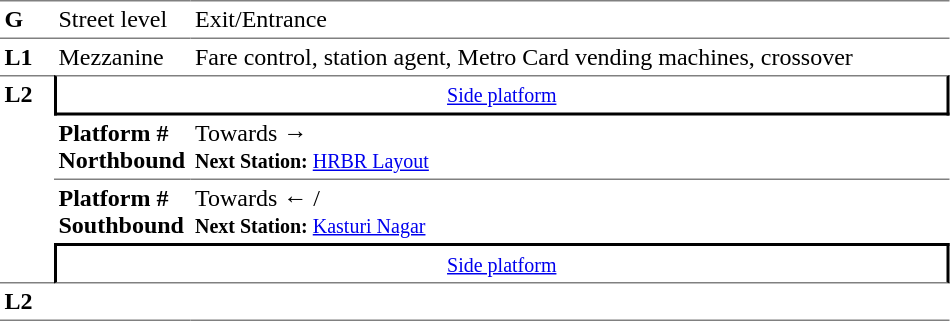<table border="0" cellspacing="0" cellpadding="3">
<tr>
<td style="border-bottom:solid 1px gray;border-top:solid 1px gray;" width="30" valign="top"><strong>G</strong></td>
<td style="border-top:solid 1px gray;border-bottom:solid 1px gray;" width="85" valign="top">Street level</td>
<td style="border-top:solid 1px gray;border-bottom:solid 1px gray;" width="500" valign="top">Exit/Entrance</td>
</tr>
<tr>
<td valign="top"><strong>L1</strong></td>
<td valign="top">Mezzanine</td>
<td valign="top">Fare control, station agent, Metro Card vending machines, crossover</td>
</tr>
<tr>
<td rowspan="4" style="border-top:solid 1px gray;border-bottom:solid 1px gray;" width="30" valign="top"><strong>L2</strong></td>
<td colspan="2" style="border-top:solid 1px gray;border-right:solid 2px black;border-left:solid 2px black;border-bottom:solid 2px black;text-align:center;"><small><a href='#'>Side platform</a></small></td>
</tr>
<tr>
<td style="border-bottom:solid 1px gray;" width="85"><span><strong>Platform #</strong><br><strong>Northbound</strong></span></td>
<td style="border-bottom:solid 1px gray;" width="500">Towards → <br><small><strong>Next Station:</strong> <a href='#'>HRBR Layout</a></small></td>
</tr>
<tr>
<td><span><strong>Platform #</strong><br><strong>Southbound</strong></span></td>
<td>Towards ←  / <br><small><strong>Next Station:</strong> <a href='#'>Kasturi Nagar</a></small></td>
</tr>
<tr>
<td colspan="2" style="border-top:solid 2px black;border-right:solid 2px black;border-left:solid 2px black;border-bottom:solid 1px gray;" align="center"><small><a href='#'>Side platform</a></small></td>
</tr>
<tr>
<td rowspan="2" style="border-bottom:solid 1px gray;" width="30" valign="top"><strong>L2</strong></td>
<td style="border-bottom:solid 1px gray;" width="85"></td>
<td style="border-bottom:solid 1px gray;" width="500"></td>
</tr>
<tr>
</tr>
</table>
